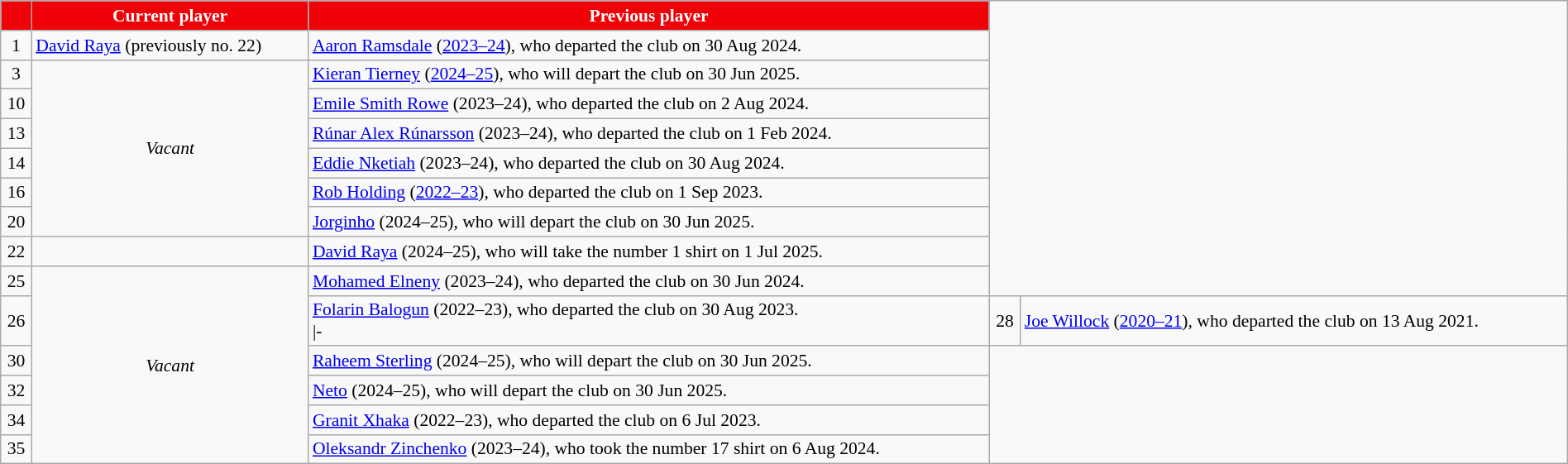<table class="wikitable" style="text-align:center; font-size:90%; width:100%;">
<tr>
<th style="background-color:#ee0107; color:#ffffff;"></th>
<th style="background-color:#ee0107; color:#ffffff;">Current player</th>
<th style="background-color:#ee0107; color:#ffffff;">Previous player</th>
</tr>
<tr>
<td>1</td>
<td style="text-align:left;"> <a href='#'>David Raya</a> (previously no. 22)</td>
<td style="text-align:left;"> <a href='#'>Aaron Ramsdale</a> (<a href='#'>2023–24</a>), who departed the club on 30 Aug 2024.</td>
</tr>
<tr>
<td>3</td>
<td rowspan="6"><em>Vacant</em></td>
<td style="text-align:left;"> <a href='#'>Kieran Tierney</a> (<a href='#'>2024–25</a>), who will depart the club on 30 Jun 2025.</td>
</tr>
<tr>
<td>10</td>
<td style="text-align:left;"> <a href='#'>Emile Smith Rowe</a> (2023–24), who departed the club on 2 Aug 2024.</td>
</tr>
<tr>
<td>13</td>
<td style="text-align:left;"> <a href='#'>Rúnar Alex Rúnarsson</a> (2023–24), who departed the club on 1 Feb 2024.</td>
</tr>
<tr>
<td>14</td>
<td style="text-align:left;"> <a href='#'>Eddie Nketiah</a> (2023–24), who departed the club on 30 Aug 2024.</td>
</tr>
<tr>
<td>16</td>
<td style="text-align:left;"> <a href='#'>Rob Holding</a> (<a href='#'>2022–23</a>), who departed the club on 1 Sep 2023.</td>
</tr>
<tr>
<td>20</td>
<td style="text-align:left;"> <a href='#'>Jorginho</a> (2024–25), who will depart the club on 30 Jun 2025.</td>
</tr>
<tr>
<td>22</td>
<td style="text-align:left;"></td>
<td style="text-align:left;"> <a href='#'>David Raya</a> (2024–25), who will take the number 1 shirt on 1 Jul 2025.</td>
</tr>
<tr>
<td>25</td>
<td rowspan="7"><em>Vacant</em></td>
<td style="text-align:left;"> <a href='#'>Mohamed Elneny</a> (2023–24), who departed the club on 30 Jun 2024.</td>
</tr>
<tr>
<td>26</td>
<td style="text-align:left;"> <a href='#'>Folarin Balogun</a> (2022–23), who departed the club on 30 Aug 2023.<br>|-</td>
<td>28</td>
<td style="text-align:left;"> <a href='#'>Joe Willock</a> (<a href='#'>2020–21</a>), who departed the club on 13 Aug 2021.</td>
</tr>
<tr>
<td>30</td>
<td style="text-align:left;"> <a href='#'>Raheem Sterling</a> (2024–25), who will depart the club on 30 Jun 2025.</td>
</tr>
<tr>
<td>32</td>
<td style="text-align:left;"> <a href='#'>Neto</a> (2024–25), who will depart the club on 30 Jun 2025.</td>
</tr>
<tr>
<td>34</td>
<td style="text-align:left;"> <a href='#'>Granit Xhaka</a> (2022–23), who departed the club on 6 Jul 2023.</td>
</tr>
<tr>
<td>35</td>
<td style="text-align:left;"> <a href='#'>Oleksandr Zinchenko</a> (2023–24), who took the number 17 shirt on 6 Aug 2024.</td>
</tr>
</table>
